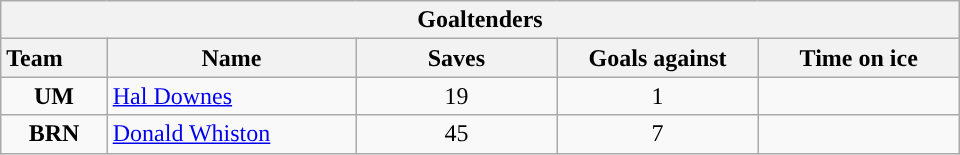<table class="wikitable" style="width:40em; text-align:right;">
<tr>
<th colspan=5>Goaltenders</th>
</tr>
<tr>
<th style="width:4em; text-align:left;">Team</th>
<th style="width:10em;">Name</th>
<th style="width:8em;">Saves</th>
<th style="width:8em;">Goals against</th>
<th style="width:8em;">Time on ice</th>
</tr>
<tr>
<td align=center><strong>UM</strong></td>
<td style="text-align:left;"><a href='#'>Hal Downes</a></td>
<td align=center>19</td>
<td align=center>1</td>
<td align=center></td>
</tr>
<tr>
<td align=center><strong>BRN</strong></td>
<td style="text-align:left;"><a href='#'>Donald Whiston</a></td>
<td align=center>45</td>
<td align=center>7</td>
<td align=center></td>
</tr>
</table>
